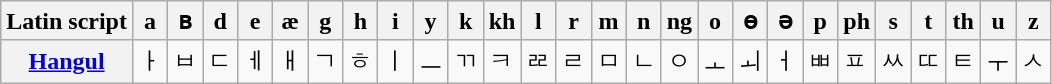<table class="wikitable">
<tr>
<th>Latin script</th>
<th>a</th>
<th>ʙ</th>
<th>d</th>
<th>e</th>
<th>æ</th>
<th>g</th>
<th>h</th>
<th>i</th>
<th>y</th>
<th>k</th>
<th>kh</th>
<th>l</th>
<th>r</th>
<th>m</th>
<th>n</th>
<th>ng</th>
<th>o</th>
<th>ө</th>
<th>ə</th>
<th>p</th>
<th>ph</th>
<th>s</th>
<th>t</th>
<th>th</th>
<th>u</th>
<th>z</th>
</tr>
<tr>
<th><a href='#'>Hangul</a></th>
<td>ㅏ</td>
<td>ㅂ</td>
<td>ㄷ</td>
<td>ㅔ</td>
<td>ㅐ</td>
<td>ㄱ</td>
<td>ㅎ</td>
<td>ㅣ</td>
<td>ㅡ</td>
<td>ㄲ</td>
<td>ㅋ</td>
<td>ᄙ</td>
<td>ㄹ</td>
<td>ㅁ</td>
<td>ㄴ</td>
<td>ㅇ</td>
<td>ㅗ</td>
<td>ㅚ</td>
<td>ㅓ</td>
<td>ㅃ</td>
<td>ㅍ</td>
<td>ㅆ</td>
<td>ㄸ</td>
<td>ㅌ</td>
<td>ㅜ</td>
<td>ㅅ</td>
</tr>
</table>
